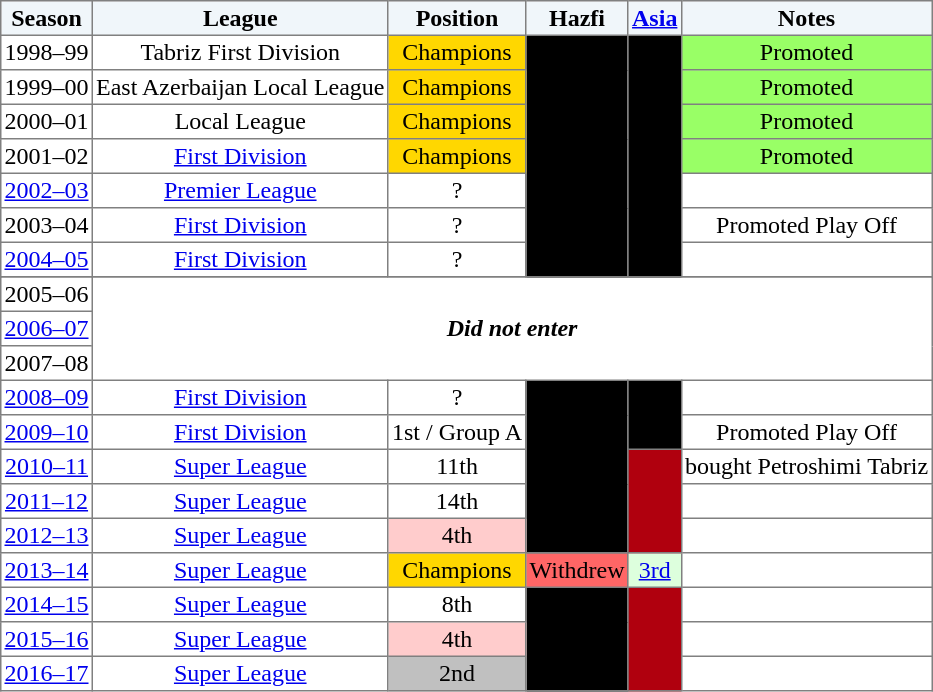<table border="1" cellpadding="2" style="border-collapse:collapse; text-align:center; font-size:normal;">
<tr style="background:#f0f6fa;">
<th>Season</th>
<th>League</th>
<th>Position</th>
<th>Hazfi</th>
<th><a href='#'>Asia</a></th>
<th>Notes</th>
</tr>
<tr>
<td>1998–99</td>
<td>Tabriz First Division</td>
<td bgcolor=gold>Champions</td>
<td rowspan=7 bgcolor= black></td>
<td rowspan=7 bgcolor= black></td>
<td bgcolor=99FF66>Promoted</td>
</tr>
<tr>
<td>1999–00</td>
<td>East Azerbaijan Local League</td>
<td bgcolor=gold>Champions</td>
<td bgcolor=99FF66>Promoted</td>
</tr>
<tr>
<td>2000–01</td>
<td>Local League</td>
<td bgcolor=gold>Champions</td>
<td bgcolor=99FF66>Promoted</td>
</tr>
<tr>
<td>2001–02</td>
<td><a href='#'>First Division</a></td>
<td bgcolor=gold>Champions</td>
<td bgcolor=99FF66>Promoted</td>
</tr>
<tr>
<td><a href='#'>2002–03</a></td>
<td><a href='#'>Premier League</a></td>
<td>?</td>
<td></td>
</tr>
<tr>
<td>2003–04</td>
<td><a href='#'>First Division</a></td>
<td>?</td>
<td>Promoted Play Off</td>
</tr>
<tr>
<td><a href='#'>2004–05</a></td>
<td><a href='#'>First Division</a></td>
<td>?</td>
<td></td>
</tr>
<tr>
</tr>
<tr>
<td>2005–06</td>
<th rowspan=3 colspan=5><em>Did not enter</em></th>
</tr>
<tr>
<td><a href='#'>2006–07</a></td>
</tr>
<tr>
<td>2007–08</td>
</tr>
<tr>
<td><a href='#'>2008–09</a></td>
<td><a href='#'>First Division</a></td>
<td>?</td>
<td rowspan=5 bgcolor= black></td>
<td rowspan=2 bgcolor= black></td>
<td></td>
</tr>
<tr>
<td><a href='#'>2009–10</a></td>
<td><a href='#'>First Division</a></td>
<td>1st / Group A</td>
<td>Promoted Play Off</td>
</tr>
<tr>
<td><a href='#'>2010–11</a></td>
<td><a href='#'>Super League</a></td>
<td>11th</td>
<td rowspan=3 bgcolor= Bronze></td>
<td>bought Petroshimi Tabriz</td>
</tr>
<tr>
<td><a href='#'>2011–12</a></td>
<td><a href='#'>Super League</a></td>
<td>14th</td>
<td></td>
</tr>
<tr>
<td><a href='#'>2012–13</a></td>
<td><a href='#'>Super League</a></td>
<td bgcolor="#FFCCCC">4th</td>
<td></td>
</tr>
<tr>
<td><a href='#'>2013–14</a></td>
<td><a href='#'>Super League</a></td>
<td bgcolor=gold>Champions</td>
<td bgcolor=FF6666>Withdrew</td>
<td bgcolor="#DDFFDD"><a href='#'>3rd</a></td>
<td></td>
</tr>
<tr>
<td><a href='#'>2014–15</a></td>
<td><a href='#'>Super League</a></td>
<td>8th</td>
<td rowspan=3 bgcolor= black></td>
<td rowspan=3 bgcolor= Bronze></td>
<td></td>
</tr>
<tr>
<td><a href='#'>2015–16</a></td>
<td><a href='#'>Super League</a></td>
<td bgcolor="#FFCCCC">4th</td>
<td></td>
</tr>
<tr>
<td><a href='#'>2016–17</a></td>
<td><a href='#'>Super League</a></td>
<td bgcolor="silver">2nd</td>
<td></td>
</tr>
</table>
